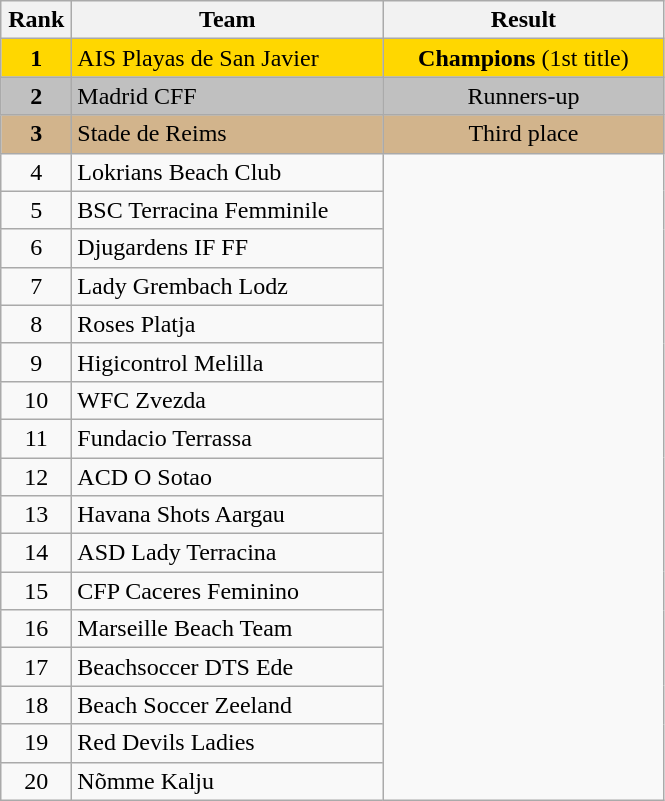<table class="wikitable" style="text-align:center">
<tr>
<th width=40>Rank</th>
<th width=200>Team</th>
<th width=180>Result</th>
</tr>
<tr bgcolor="gold">
<td><strong>1</strong></td>
<td align="left"> AIS Playas de San Javier</td>
<td><strong>Champions</strong> (1st title)</td>
</tr>
<tr bgcolor="silver">
<td><strong>2</strong></td>
<td align="left"> Madrid CFF</td>
<td>Runners-up</td>
</tr>
<tr bgcolor="tan">
<td><strong>3</strong></td>
<td align="left"> Stade de Reims</td>
<td>Third place</td>
</tr>
<tr>
<td>4</td>
<td align="left"> Lokrians Beach Club</td>
<td rowspan=17></td>
</tr>
<tr>
<td>5</td>
<td align="left"> BSC Terracina Femminile</td>
</tr>
<tr>
<td>6</td>
<td align="left"> Djugardens IF FF</td>
</tr>
<tr>
<td>7</td>
<td align="left"> Lady Grembach Lodz</td>
</tr>
<tr>
<td>8</td>
<td align="left"> Roses Platja</td>
</tr>
<tr>
<td>9</td>
<td align="left"> Higicontrol Melilla</td>
</tr>
<tr>
<td>10</td>
<td align="left"> WFC Zvezda</td>
</tr>
<tr>
<td>11</td>
<td align="left"> Fundacio Terrassa</td>
</tr>
<tr>
<td>12</td>
<td align="left"> ACD O Sotao</td>
</tr>
<tr>
<td>13</td>
<td align="left"> Havana Shots Aargau</td>
</tr>
<tr>
<td>14</td>
<td align="left"> ASD Lady Terracina</td>
</tr>
<tr>
<td>15</td>
<td align="left"> CFP Caceres Feminino</td>
</tr>
<tr>
<td>16</td>
<td align="left"> Marseille Beach Team</td>
</tr>
<tr>
<td>17</td>
<td align="left"> Beachsoccer DTS Ede</td>
</tr>
<tr>
<td>18</td>
<td align="left"> Beach Soccer Zeeland</td>
</tr>
<tr>
<td>19</td>
<td align="left"> Red Devils Ladies</td>
</tr>
<tr>
<td>20</td>
<td align="left"> Nõmme Kalju</td>
</tr>
</table>
